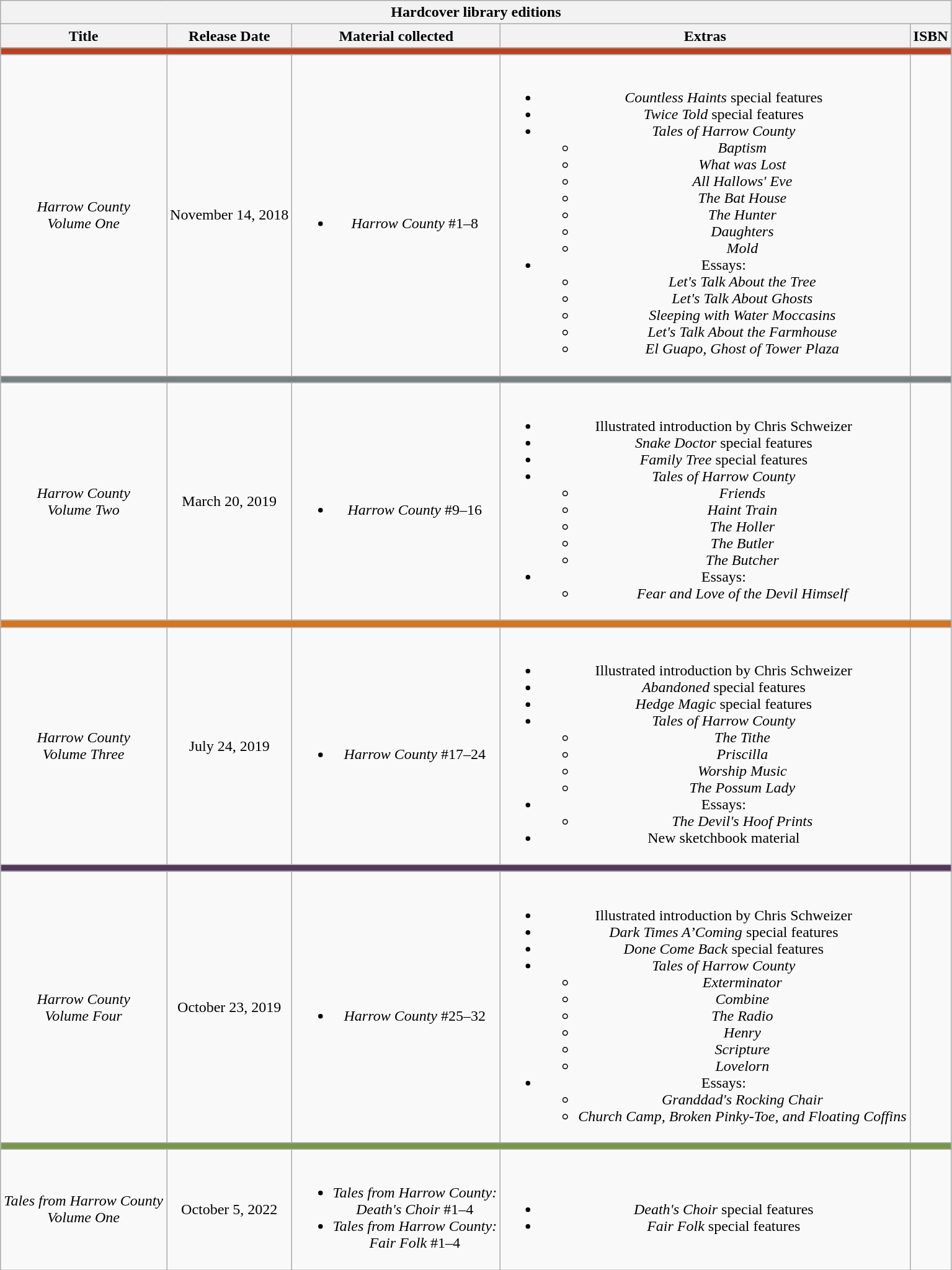<table class="wikitable mw-collapsible mw-collapsed" style="text-align: center">
<tr>
<th colspan=5>Hardcover library editions</th>
</tr>
<tr>
<th>Title</th>
<th>Release Date</th>
<th>Material collected</th>
<th>Extras</th>
<th>ISBN</th>
</tr>
<tr>
<td colspan=5 style=background:#b94222></td>
</tr>
<tr>
<td><em>Harrow County<br>Volume One</em></td>
<td>November 14, 2018</td>
<td><br><ul><li><em>Harrow County</em> #1–8</li></ul></td>
<td><br><ul><li><em>Countless Haints</em> special features</li><li><em>Twice Told</em> special features</li><li><em>Tales of Harrow County</em><ul><li><em>Baptism</em></li><li><em>What was Lost</em></li><li><em>All Hallows' Eve</em></li><li><em>The Bat House</em></li><li><em>The Hunter</em></li><li><em>Daughters</em></li><li><em>Mold</em></li></ul></li><li>Essays:<ul><li><em>Let's Talk About the Tree</em></li><li><em>Let's Talk About Ghosts</em></li><li><em>Sleeping with Water Moccasins</em></li><li><em>Let's Talk About the Farmhouse</em></li><li><em>El Guapo, Ghost of Tower Plaza</em></li></ul></li></ul></td>
<td></td>
</tr>
<tr>
<td colspan=5 style=background:#768082></td>
</tr>
<tr>
<td><em>Harrow County<br>Volume Two</em></td>
<td>March 20, 2019</td>
<td><br><ul><li><em>Harrow County</em> #9–16</li></ul></td>
<td><br><ul><li>Illustrated introduction by Chris Schweizer</li><li><em>Snake Doctor</em> special features</li><li><em>Family Tree</em> special features</li><li><em>Tales of Harrow County</em><ul><li><em>Friends</em></li><li><em>Haint Train</em></li><li><em>The Holler</em></li><li><em>The Butler</em></li><li><em>The Butcher</em></li></ul></li><li>Essays:<ul><li><em>Fear and Love of the Devil Himself</em></li></ul></li></ul></td>
<td></td>
</tr>
<tr>
<td colspan=5 style=background:#d5751f></td>
</tr>
<tr>
<td><em>Harrow County<br>Volume Three</em></td>
<td>July 24, 2019</td>
<td><br><ul><li><em>Harrow County</em> #17–24</li></ul></td>
<td><br><ul><li>Illustrated introduction by Chris Schweizer</li><li><em>Abandoned</em> special features</li><li><em>Hedge Magic</em> special features</li><li><em>Tales of Harrow County</em><ul><li><em>The Tithe</em></li><li><em>Priscilla</em></li><li><em>Worship Music</em></li><li><em>The Possum Lady</em></li></ul></li><li>Essays:<ul><li><em>The Devil's Hoof Prints</em></li></ul></li><li>New sketchbook material</li></ul></td>
<td></td>
</tr>
<tr>
<td colspan=5 style=background:#55375b></td>
</tr>
<tr>
<td><em>Harrow County<br>Volume Four</em></td>
<td>October 23, 2019</td>
<td><br><ul><li><em>Harrow County</em> #25–32</li></ul></td>
<td><br><ul><li>Illustrated introduction by Chris Schweizer</li><li><em>Dark Times A’Coming</em> special features</li><li><em>Done Come Back</em> special features</li><li><em>Tales of Harrow County</em><ul><li><em>Exterminator</em></li><li><em>Combine</em></li><li><em>The Radio</em></li><li><em>Henry</em></li><li><em>Scripture</em></li><li><em>Lovelorn</em></li></ul></li><li>Essays:<ul><li><em>Granddad's Rocking Chair</em></li><li><em>Church Camp, Broken Pinky-Toe, and Floating Coffins</em></li></ul></li></ul></td>
<td></td>
</tr>
<tr>
<td colspan=5 style=background:#77984a></td>
</tr>
<tr>
<td><em>Tales from Harrow County<br>Volume One</em></td>
<td>October 5, 2022</td>
<td><br><ul><li><em>Tales from Harrow County:<br>Death's Choir</em> #1–4</li><li><em>Tales from Harrow County:<br>Fair Folk</em> #1–4</li></ul></td>
<td><br><ul><li><em>Death's Choir</em> special features</li><li><em>Fair Folk</em> special features</li></ul></td>
<td></td>
</tr>
</table>
